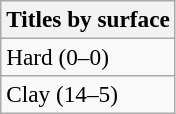<table class=wikitable style=font-size:97% align=left>
<tr>
<th>Titles by surface</th>
</tr>
<tr>
<td>Hard (0–0)</td>
</tr>
<tr>
<td>Clay (14–5)</td>
</tr>
</table>
